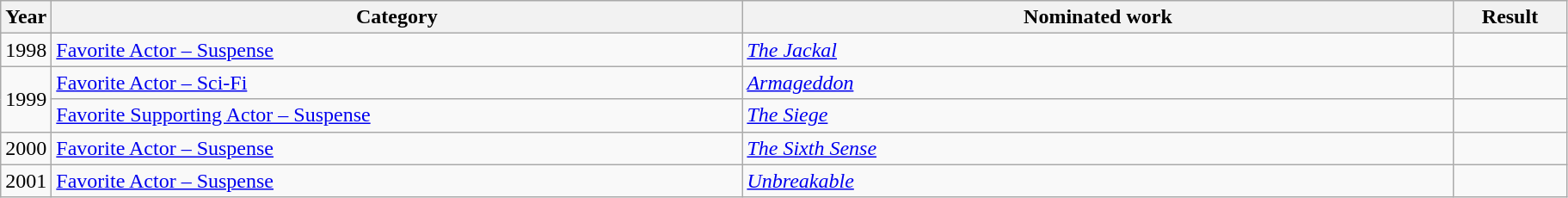<table class=wikitable>
<tr>
<th scope="col" style="width:1em;">Year</th>
<th scope="col" style="width:33em;">Category</th>
<th scope="col" style="width:34em;">Nominated work</th>
<th scope="col" style="width:5em;">Result</th>
</tr>
<tr>
<td>1998</td>
<td><a href='#'>Favorite Actor – Suspense</a></td>
<td><em><a href='#'>The Jackal</a></em></td>
<td></td>
</tr>
<tr>
<td rowspan="2">1999</td>
<td><a href='#'>Favorite Actor – Sci-Fi</a></td>
<td><em><a href='#'>Armageddon</a></em></td>
<td></td>
</tr>
<tr>
<td><a href='#'>Favorite Supporting Actor – Suspense</a></td>
<td><em><a href='#'>The Siege</a></em></td>
<td></td>
</tr>
<tr>
<td>2000</td>
<td><a href='#'>Favorite Actor – Suspense</a></td>
<td><em><a href='#'>The Sixth Sense</a></em></td>
<td></td>
</tr>
<tr>
<td>2001</td>
<td><a href='#'>Favorite Actor – Suspense</a></td>
<td><em><a href='#'>Unbreakable</a></em></td>
<td></td>
</tr>
</table>
